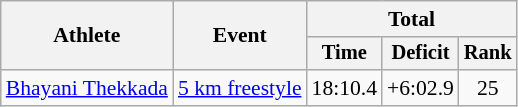<table class="wikitable" style="font-size:90%">
<tr>
<th rowspan=2>Athlete</th>
<th rowspan=2>Event</th>
<th colspan=3>Total</th>
</tr>
<tr style="font-size: 95%">
<th>Time</th>
<th>Deficit</th>
<th>Rank</th>
</tr>
<tr align=center>
<td align=left><a href='#'>Bhayani Thekkada</a></td>
<td align=left><a href='#'>5 km freestyle</a></td>
<td>18:10.4</td>
<td>+6:02.9</td>
<td>25</td>
</tr>
</table>
